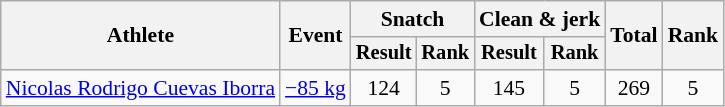<table class="wikitable" style="font-size:90%">
<tr>
<th rowspan="2">Athlete</th>
<th rowspan="2">Event</th>
<th colspan="2">Snatch</th>
<th colspan="2">Clean & jerk</th>
<th rowspan="2">Total</th>
<th rowspan="2">Rank</th>
</tr>
<tr style="font-size:95%">
<th>Result</th>
<th>Rank</th>
<th>Result</th>
<th>Rank</th>
</tr>
<tr align=center>
<td align=left><a href='#'>Nicolas Rodrigo Cuevas Iborra</a></td>
<td align=left><a href='#'>−85 kg</a></td>
<td>124</td>
<td>5</td>
<td>145</td>
<td>5</td>
<td>269</td>
<td>5</td>
</tr>
</table>
